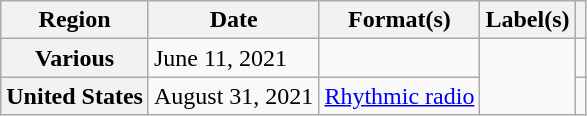<table class="wikitable plainrowheaders">
<tr>
<th scope="col">Region</th>
<th scope="col">Date</th>
<th scope="col">Format(s)</th>
<th scope="col">Label(s)</th>
<th scope="col"></th>
</tr>
<tr>
<th scope="row">Various</th>
<td>June 11, 2021</td>
<td></td>
<td rowspan="2"></td>
<td style="text-align:center;"></td>
</tr>
<tr>
<th scope="row">United States</th>
<td>August 31, 2021</td>
<td><a href='#'>Rhythmic radio</a></td>
<td style="text-align:center;"></td>
</tr>
</table>
